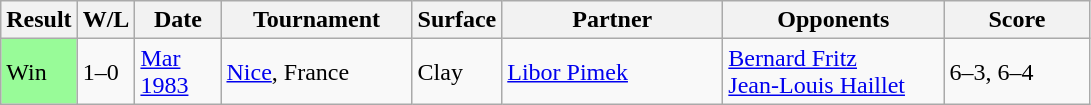<table class="sortable wikitable">
<tr>
<th style="width:40px">Result</th>
<th style="width:30px" class="unsortable">W/L</th>
<th style="width:50px">Date</th>
<th style="width:120px">Tournament</th>
<th style="width:50px">Surface</th>
<th style="width:140px">Partner</th>
<th style="width:140px">Opponents</th>
<th style="width:90px" class="unsortable">Score</th>
</tr>
<tr>
<td style="background:#98fb98;">Win</td>
<td>1–0</td>
<td><a href='#'>Mar 1983</a></td>
<td><a href='#'>Nice</a>, France</td>
<td>Clay</td>
<td> <a href='#'>Libor Pimek</a></td>
<td> <a href='#'>Bernard Fritz</a><br> <a href='#'>Jean-Louis Haillet</a></td>
<td>6–3, 6–4</td>
</tr>
</table>
